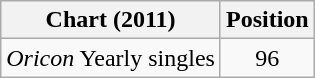<table class="wikitable sortable" style="text-align:center;">
<tr>
<th>Chart (2011)</th>
<th>Position</th>
</tr>
<tr>
<td align="left"><em>Oricon</em> Yearly singles</td>
<td>96</td>
</tr>
</table>
